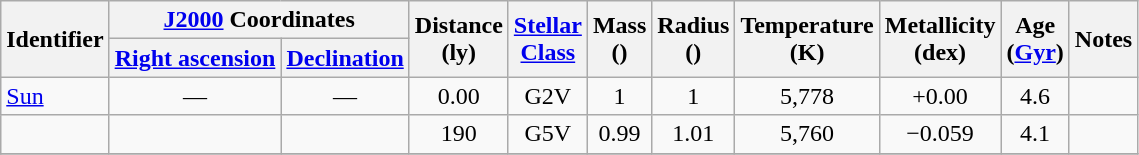<table class="wikitable" style="text-align: center; white-space: nowrap;">
<tr>
<th rowspan="2">Identifier</th>
<th colspan="2"><a href='#'>J2000</a> Coordinates</th>
<th rowspan="2">Distance<br>(ly)</th>
<th rowspan="2"><a href='#'>Stellar<br>Class</a></th>
<th rowspan="2">Mass<br>()</th>
<th rowspan="2">Radius<br>()</th>
<th rowspan="2">Temperature<br>(K)</th>
<th rowspan="2">Metallicity<br>(dex)</th>
<th rowspan="2">Age<br>(<a href='#'>Gyr</a>)</th>
<th rowspan="2">Notes</th>
</tr>
<tr>
<th><a href='#'>Right ascension</a></th>
<th><a href='#'>Declination</a></th>
</tr>
<tr>
<td style="text-align:left;"><a href='#'>Sun</a></td>
<td>—</td>
<td>—</td>
<td>0.00</td>
<td>G2V</td>
<td>1</td>
<td>1</td>
<td>5,778</td>
<td>+0.00</td>
<td>4.6</td>
<td></td>
</tr>
<tr>
<td style="text-align:left;"></td>
<td></td>
<td></td>
<td>190</td>
<td>G5V</td>
<td>0.99</td>
<td>1.01</td>
<td>5,760</td>
<td>−0.059</td>
<td>4.1</td>
<td></td>
</tr>
<tr>
</tr>
</table>
